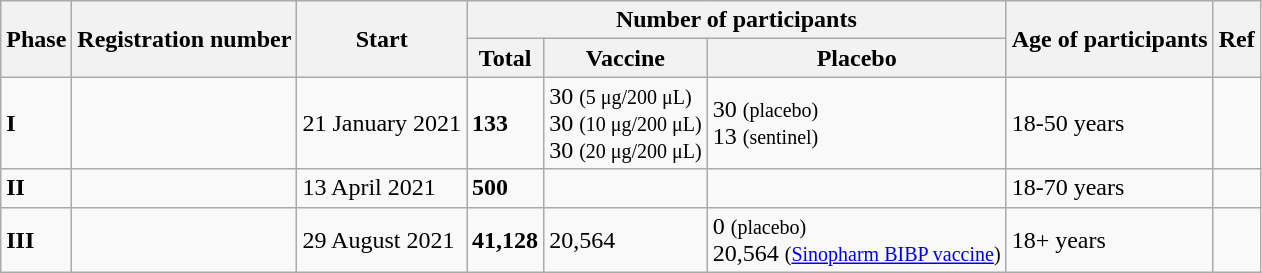<table class="wikitable">
<tr>
<th rowspan="2">Phase</th>
<th rowspan="2">Registration number</th>
<th rowspan="2">Start</th>
<th colspan="3">Number of participants</th>
<th rowspan="2">Age of participants</th>
<th rowspan="2">Ref</th>
</tr>
<tr>
<th>Total</th>
<th>Vaccine</th>
<th>Placebo</th>
</tr>
<tr>
<td><strong>I</strong></td>
<td></td>
<td>21 January 2021</td>
<td><strong>133</strong></td>
<td>30 <small>(5 μg/200 μL)</small><br>30 <small>(10 μg/200 μL)</small><br>30 <small>(20 μg/200 μL)</small></td>
<td>30 <small>(placebo)</small><br>13 <small>(sentinel)</small></td>
<td>18-50 years</td>
<td></td>
</tr>
<tr>
<td><strong>II</strong></td>
<td></td>
<td>13 April 2021</td>
<td><strong>500</strong></td>
<td></td>
<td></td>
<td>18-70 years</td>
<td></td>
</tr>
<tr>
<td><strong>III</strong></td>
<td></td>
<td>29 August 2021</td>
<td><strong>41,128</strong></td>
<td>20,564</td>
<td>0 <small>(placebo)</small><br>20,564 <small>(<a href='#'>Sinopharm BIBP vaccine</a>)</small></td>
<td>18+ years</td>
<td></td>
</tr>
</table>
